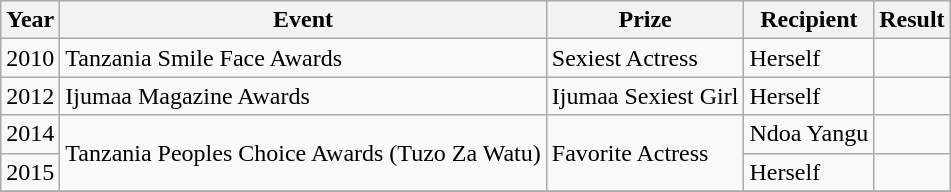<table class="wikitable">
<tr>
<th>Year</th>
<th>Event</th>
<th>Prize</th>
<th>Recipient</th>
<th>Result</th>
</tr>
<tr>
<td>2010</td>
<td>Tanzania Smile Face Awards</td>
<td>Sexiest Actress</td>
<td>Herself</td>
<td></td>
</tr>
<tr>
<td>2012</td>
<td>Ijumaa Magazine Awards</td>
<td>Ijumaa Sexiest Girl</td>
<td>Herself</td>
<td></td>
</tr>
<tr>
<td>2014</td>
<td rowspan=2>Tanzania Peoples Choice Awards (Tuzo Za Watu)</td>
<td rowspan=2>Favorite Actress</td>
<td>Ndoa Yangu</td>
<td></td>
</tr>
<tr>
<td>2015</td>
<td>Herself</td>
<td></td>
</tr>
<tr>
</tr>
</table>
